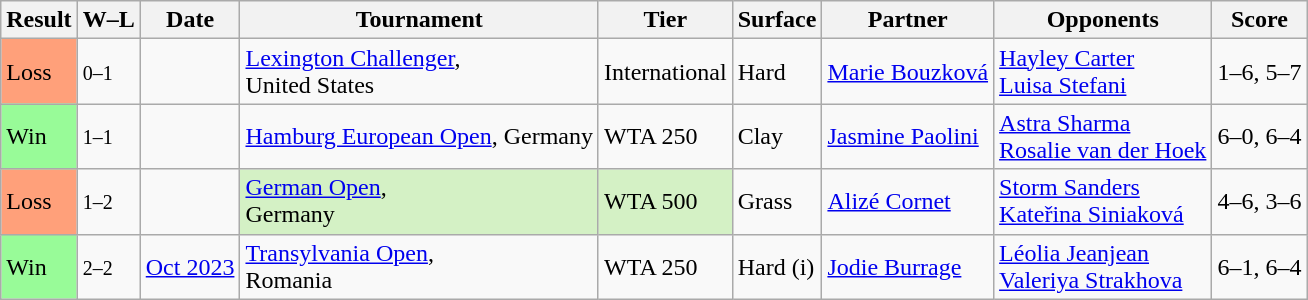<table class="sortable wikitable">
<tr>
<th>Result</th>
<th class="unsortable">W–L</th>
<th>Date</th>
<th>Tournament</th>
<th>Tier</th>
<th>Surface</th>
<th>Partner</th>
<th>Opponents</th>
<th class="unsortable">Score</th>
</tr>
<tr>
<td bgcolor="ffa07a">Loss</td>
<td><small>0–1</small></td>
<td><a href='#'></a></td>
<td><a href='#'>Lexington Challenger</a>,<br> United States</td>
<td>International</td>
<td>Hard</td>
<td> <a href='#'>Marie Bouzková</a></td>
<td> <a href='#'>Hayley Carter</a> <br>  <a href='#'>Luisa Stefani</a></td>
<td>1–6, 5–7</td>
</tr>
<tr>
<td bgcolor=98FB98>Win</td>
<td><small>1–1</small></td>
<td><a href='#'></a></td>
<td><a href='#'>Hamburg European Open</a>, Germany</td>
<td>WTA 250</td>
<td>Clay</td>
<td> <a href='#'>Jasmine Paolini</a></td>
<td> <a href='#'>Astra Sharma</a> <br>  <a href='#'>Rosalie van der Hoek</a></td>
<td>6–0, 6–4</td>
</tr>
<tr>
<td bgcolor=FFA07A>Loss</td>
<td><small>1–2</small></td>
<td><a href='#'></a></td>
<td bgcolor=#d4f1c5><a href='#'>German Open</a>,<br> Germany</td>
<td bgcolor=#d4f1c5>WTA 500</td>
<td>Grass</td>
<td> <a href='#'>Alizé Cornet</a></td>
<td> <a href='#'>Storm Sanders</a> <br>  <a href='#'>Kateřina Siniaková</a></td>
<td>4–6, 3–6</td>
</tr>
<tr>
<td bgcolor=98FB98>Win</td>
<td><small>2–2</small></td>
<td><a href='#'>Oct 2023</a></td>
<td><a href='#'>Transylvania Open</a>,<br> Romania</td>
<td>WTA 250</td>
<td>Hard (i)</td>
<td> <a href='#'>Jodie Burrage</a></td>
<td> <a href='#'>Léolia Jeanjean</a> <br>  <a href='#'>Valeriya Strakhova</a></td>
<td>6–1, 6–4</td>
</tr>
</table>
